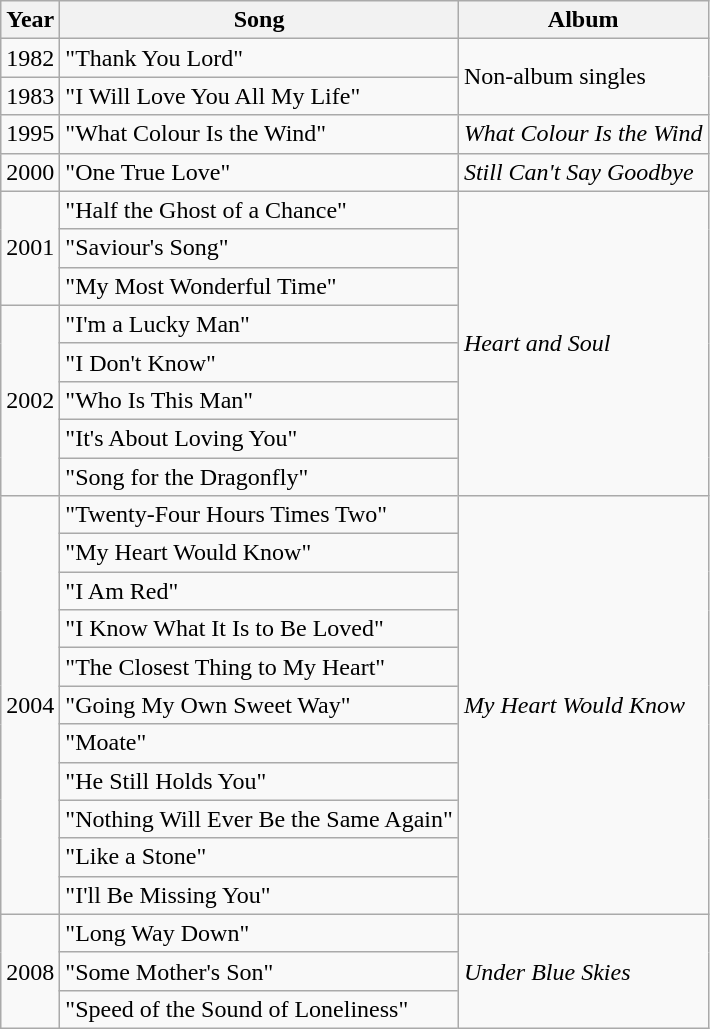<table class="wikitable">
<tr>
<th align="left" rowspan=1>Year</th>
<th align="left" rowspan=1>Song</th>
<th align="left" rowspan=1>Album</th>
</tr>
<tr>
<td>1982</td>
<td>"Thank You Lord"</td>
<td rowspan=2>Non-album singles</td>
</tr>
<tr>
<td>1983</td>
<td>"I Will Love You All My Life"</td>
</tr>
<tr>
<td>1995</td>
<td>"What Colour Is the Wind"</td>
<td><em>What Colour Is the Wind</em></td>
</tr>
<tr>
<td>2000</td>
<td>"One True Love"</td>
<td><em>Still Can't Say Goodbye</em></td>
</tr>
<tr>
<td rowspan=3>2001</td>
<td>"Half the Ghost of a Chance"</td>
<td rowspan=8><em>Heart and Soul</em></td>
</tr>
<tr>
<td>"Saviour's Song"</td>
</tr>
<tr>
<td>"My Most Wonderful Time"</td>
</tr>
<tr>
<td rowspan=5>2002</td>
<td>"I'm a Lucky Man"</td>
</tr>
<tr>
<td>"I Don't Know"</td>
</tr>
<tr>
<td>"Who Is This Man"</td>
</tr>
<tr>
<td>"It's About Loving You"</td>
</tr>
<tr>
<td>"Song for the Dragonfly"</td>
</tr>
<tr>
<td rowspan=11>2004</td>
<td>"Twenty-Four Hours Times Two"</td>
<td rowspan=11><em>My Heart Would Know</em></td>
</tr>
<tr>
<td>"My Heart Would Know"</td>
</tr>
<tr>
<td>"I Am Red"</td>
</tr>
<tr>
<td>"I Know What It Is to Be Loved"</td>
</tr>
<tr>
<td>"The Closest Thing to My Heart"</td>
</tr>
<tr>
<td>"Going My Own Sweet Way"</td>
</tr>
<tr>
<td>"Moate"</td>
</tr>
<tr>
<td>"He Still Holds You"</td>
</tr>
<tr>
<td>"Nothing Will Ever Be the Same Again"</td>
</tr>
<tr>
<td>"Like a Stone"</td>
</tr>
<tr>
<td>"I'll Be Missing You"</td>
</tr>
<tr>
<td rowspan=3>2008</td>
<td>"Long Way Down"</td>
<td rowspan=3><em>Under Blue Skies</em></td>
</tr>
<tr>
<td>"Some Mother's Son"</td>
</tr>
<tr>
<td>"Speed of the Sound of Loneliness"</td>
</tr>
</table>
